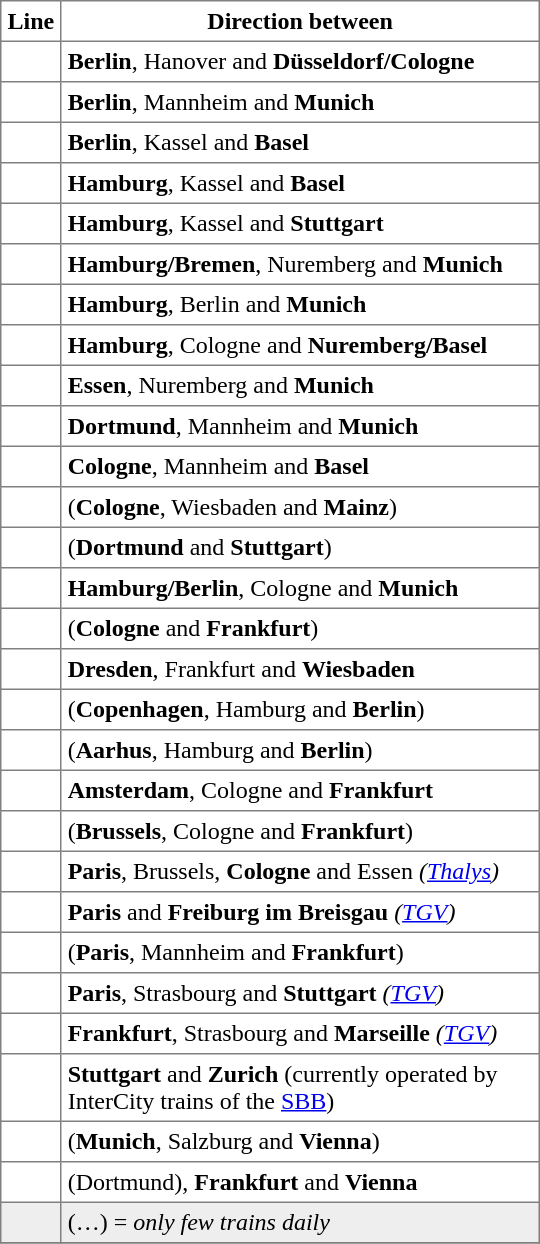<table border="2" cellspacing="0" cellpadding="4" rules="all" class="hintergrundfarbe1 rahmenfarbe1" style="float:right; clear:right; margin:1em 0 1em 1em; border-style: solid; border-width: 1px; border-collapse:collapse; empty-cells:hide; width:360px;">
<tr>
<th width="10%" class="hintergrundfarbe5">Line</th>
<th width="90%" class="hintergrundfarbe5">Direction between</th>
</tr>
<tr>
<td></td>
<td><strong>Berlin</strong>, Hanover and <strong>Düsseldorf/Cologne</strong></td>
</tr>
<tr>
<td></td>
<td><strong>Berlin</strong>, Mannheim and <strong>Munich</strong></td>
</tr>
<tr>
<td></td>
<td><strong>Berlin</strong>, Kassel and <strong>Basel</strong></td>
</tr>
<tr>
<td></td>
<td><strong>Hamburg</strong>, Kassel and <strong>Basel</strong></td>
</tr>
<tr>
<td></td>
<td><strong>Hamburg</strong>, Kassel and <strong>Stuttgart</strong></td>
</tr>
<tr>
<td></td>
<td><strong>Hamburg/Bremen</strong>, Nuremberg and <strong>Munich</strong></td>
</tr>
<tr>
<td></td>
<td><strong>Hamburg</strong>, Berlin and <strong>Munich</strong></td>
</tr>
<tr>
<td></td>
<td><strong>Hamburg</strong>, Cologne and <strong>Nuremberg/Basel</strong></td>
</tr>
<tr>
<td></td>
<td><strong>Essen</strong>, Nuremberg and <strong>Munich</strong></td>
</tr>
<tr>
<td></td>
<td><strong>Dortmund</strong>, Mannheim and <strong>Munich</strong></td>
</tr>
<tr>
<td></td>
<td><strong>Cologne</strong>, Mannheim and <strong>Basel</strong></td>
</tr>
<tr>
<td></td>
<td>(<strong>Cologne</strong>, Wiesbaden and <strong>Mainz</strong>)</td>
</tr>
<tr>
<td></td>
<td>(<strong>Dortmund</strong> and <strong>Stuttgart</strong>)</td>
</tr>
<tr>
<td></td>
<td><strong>Hamburg/Berlin</strong>, Cologne and <strong>Munich</strong></td>
</tr>
<tr>
<td></td>
<td>(<strong>Cologne</strong> and <strong>Frankfurt</strong>)</td>
</tr>
<tr>
<td></td>
<td><strong>Dresden</strong>, Frankfurt and <strong>Wiesbaden</strong></td>
</tr>
<tr>
<td></td>
<td>(<strong>Copenhagen</strong>, Hamburg and <strong>Berlin</strong>)</td>
</tr>
<tr>
<td></td>
<td>(<strong>Aarhus</strong>, Hamburg and <strong>Berlin</strong>)</td>
</tr>
<tr>
<td></td>
<td><strong>Amsterdam</strong>, Cologne and <strong>Frankfurt</strong></td>
</tr>
<tr>
<td></td>
<td>(<strong>Brussels</strong>, Cologne and <strong>Frankfurt</strong>)</td>
</tr>
<tr>
<td></td>
<td><strong>Paris</strong>, Brussels, <strong>Cologne</strong> and Essen <em>(<a href='#'>Thalys</a>)</em></td>
</tr>
<tr>
<td></td>
<td><strong>Paris</strong> and <strong>Freiburg im Breisgau</strong> <em>(<a href='#'>TGV</a>)</em></td>
</tr>
<tr>
<td></td>
<td>(<strong>Paris</strong>, Mannheim and <strong>Frankfurt</strong>)</td>
</tr>
<tr>
<td></td>
<td><strong>Paris</strong>, Strasbourg and <strong>Stuttgart</strong> <em>(<a href='#'>TGV</a>)</em></td>
</tr>
<tr>
<td></td>
<td><strong>Frankfurt</strong>, Strasbourg and <strong>Marseille</strong> <em>(<a href='#'>TGV</a>)</em></td>
</tr>
<tr>
<td></td>
<td><strong>Stuttgart</strong> and <strong>Zurich</strong> (currently operated by InterCity trains of the <a href='#'>SBB</a>)</td>
</tr>
<tr>
<td></td>
<td>(<strong>Munich</strong>, Salzburg and <strong>Vienna</strong>)</td>
</tr>
<tr>
<td></td>
<td>(Dortmund), <strong>Frankfurt</strong> and <strong>Vienna</strong></td>
</tr>
<tr>
<td style="background-color:#eeeeee;"> </td>
<td style="background-color:#eeeeee;">(…) = <em>only few trains daily</em></td>
</tr>
<tr>
</tr>
</table>
